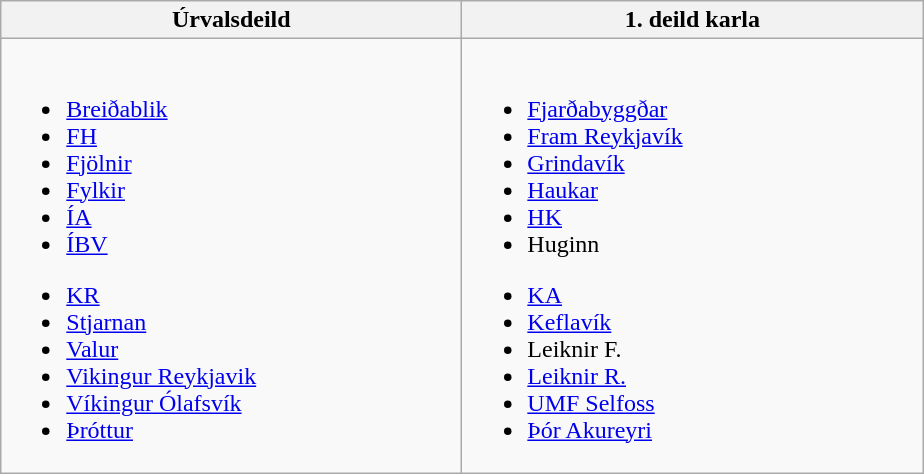<table class="wikitable">
<tr>
<th style="width:300px;">Úrvalsdeild</th>
<th style="width:300px;">1. deild karla</th>
</tr>
<tr>
<td valign=top><br>
<ul><li><a href='#'>Breiðablik</a></li><li><a href='#'>FH</a></li><li><a href='#'>Fjölnir</a></li><li><a href='#'>Fylkir</a></li><li><a href='#'>ÍA</a></li><li><a href='#'>ÍBV</a></li></ul><ul><li><a href='#'>KR</a></li><li><a href='#'>Stjarnan</a></li><li><a href='#'>Valur</a></li><li><a href='#'>Vikingur Reykjavik</a></li><li><a href='#'>Víkingur Ólafsvík</a></li><li><a href='#'>Þróttur</a></li></ul></td>
<td valign=top><br>
<ul><li><a href='#'>Fjarðabyggðar</a></li><li><a href='#'>Fram Reykjavík</a></li><li><a href='#'>Grindavík</a></li><li><a href='#'>Haukar</a></li><li><a href='#'>HK</a></li><li>Huginn</li></ul><ul><li><a href='#'>KA</a></li><li><a href='#'>Keflavík</a></li><li>Leiknir F.</li><li><a href='#'>Leiknir R.</a></li><li><a href='#'>UMF Selfoss</a></li><li><a href='#'>Þór Akureyri</a></li></ul></td>
</tr>
</table>
